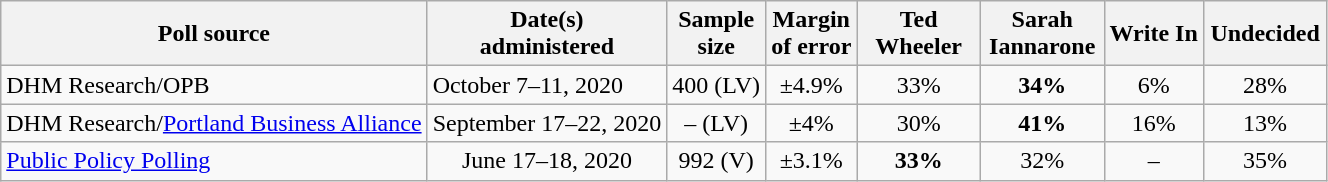<table class="wikitable">
<tr>
<th>Poll source</th>
<th>Date(s)<br>administered</th>
<th>Sample<br>size</th>
<th>Margin<br>of error</th>
<th style="width:75px;">Ted Wheeler</th>
<th style="width:75px;">Sarah Iannarone</th>
<th>Write In</th>
<th style="width:75px;">Undecided</th>
</tr>
<tr>
<td>DHM Research/OPB</td>
<td>October 7–11, 2020</td>
<td align="center">400 (LV)</td>
<td align="center">±4.9%</td>
<td align="center">33%</td>
<td align="center" ><strong>34%</strong></td>
<td align="center">6%</td>
<td align="center">28%</td>
</tr>
<tr>
<td>DHM Research/<a href='#'>Portland Business Alliance</a></td>
<td>September 17–22, 2020</td>
<td align="center">– (LV)</td>
<td align="center">±4%</td>
<td align="center">30%</td>
<td align="center" ><strong>41%</strong></td>
<td align="center">16%</td>
<td align="center">13%</td>
</tr>
<tr>
<td><a href='#'>Public Policy Polling</a></td>
<td align="center">June 17–18, 2020</td>
<td align="center">992 (V)</td>
<td align="center">±3.1%</td>
<td align="center" ><strong>33%</strong></td>
<td align="center">32%</td>
<td align="center">–</td>
<td align="center">35%</td>
</tr>
</table>
